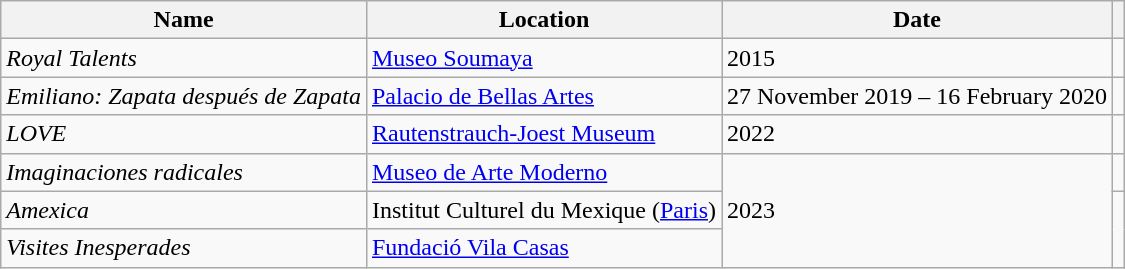<table class="wikitable">
<tr>
<th>Name</th>
<th>Location</th>
<th>Date</th>
<th></th>
</tr>
<tr>
<td><em>Royal Talents</em></td>
<td><a href='#'>Museo Soumaya</a></td>
<td>2015</td>
<td></td>
</tr>
<tr>
<td><em>Emiliano: Zapata después de Zapata</em></td>
<td><a href='#'>Palacio de Bellas Artes</a></td>
<td>27 November 2019 – 16 February 2020</td>
<td></td>
</tr>
<tr>
<td><em>LOVE</em></td>
<td><a href='#'>Rautenstrauch-Joest Museum</a></td>
<td>2022</td>
<td></td>
</tr>
<tr>
<td><em>Imaginaciones radicales</em></td>
<td><a href='#'>Museo de Arte Moderno</a></td>
<td rowspan="3">2023</td>
<td><em></em></td>
</tr>
<tr>
<td><em>Amexica</em></td>
<td>Institut Culturel du Mexique (<a href='#'>Paris</a>)</td>
<td rowspan="2"></td>
</tr>
<tr>
<td><em>Visites Inesperades</em></td>
<td><a href='#'>Fundació Vila Casas</a></td>
</tr>
</table>
